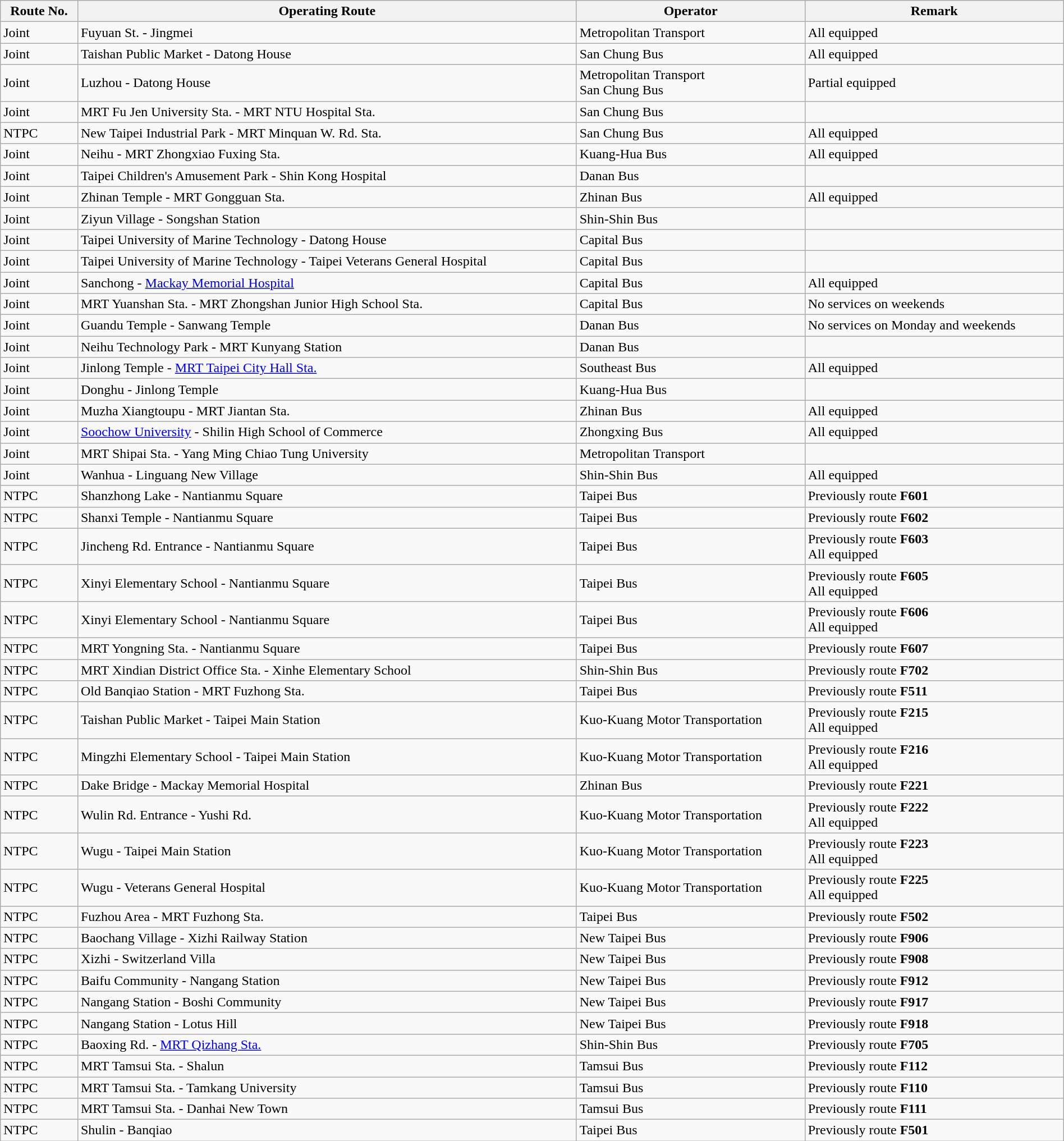<table class="wikitable"  style="width:100%; margin:auto;">
<tr>
<th>Route No.</th>
<th>Operating Route</th>
<th>Operator</th>
<th>Remark</th>
</tr>
<tr>
<td>Joint <strong></strong></td>
<td>Fuyuan St. - Jingmei</td>
<td>Metropolitan Transport</td>
<td> All equipped</td>
</tr>
<tr>
<td>Joint <strong></strong></td>
<td>Taishan Public Market - Datong House</td>
<td>San Chung Bus</td>
<td> All equipped</td>
</tr>
<tr>
<td>Joint <strong></strong></td>
<td>Luzhou - Datong House</td>
<td>Metropolitan Transport<br>San Chung Bus</td>
<td> Partial equipped</td>
</tr>
<tr>
<td>Joint <strong></strong></td>
<td>MRT Fu Jen University Sta. - MRT NTU Hospital Sta.</td>
<td>San Chung Bus</td>
<td></td>
</tr>
<tr>
<td>NTPC <strong></strong></td>
<td>New Taipei Industrial Park - MRT Minquan W. Rd. Sta.</td>
<td>San Chung Bus</td>
<td> All equipped</td>
</tr>
<tr>
<td>Joint <strong></strong></td>
<td>Neihu - MRT Zhongxiao Fuxing Sta.</td>
<td>Kuang-Hua Bus</td>
<td> All equipped</td>
</tr>
<tr>
<td>Joint <strong></strong></td>
<td>Taipei Children's Amusement Park - Shin Kong Hospital</td>
<td>Danan Bus</td>
<td></td>
</tr>
<tr>
<td>Joint <strong></strong></td>
<td>Zhinan Temple - MRT Gongguan Sta.</td>
<td>Zhinan Bus</td>
<td> All equipped</td>
</tr>
<tr>
<td>Joint <strong></strong></td>
<td>Ziyun Village - Songshan Station</td>
<td>Shin-Shin Bus</td>
<td></td>
</tr>
<tr>
<td>Joint <strong></strong></td>
<td>Taipei University of Marine Technology - Datong House</td>
<td>Capital Bus</td>
<td></td>
</tr>
<tr>
<td>Joint <strong></strong></td>
<td>Taipei University of Marine Technology - Taipei Veterans General Hospital</td>
<td>Capital Bus</td>
<td></td>
</tr>
<tr>
<td>Joint <strong></strong></td>
<td>Sanchong - <a href='#'>Mackay Memorial Hospital</a></td>
<td>Capital Bus</td>
<td> All equipped</td>
</tr>
<tr>
<td>Joint <strong></strong></td>
<td>MRT Yuanshan Sta. - MRT Zhongshan Junior High School Sta.</td>
<td>Capital Bus</td>
<td>No services on weekends</td>
</tr>
<tr>
<td>Joint <strong></strong></td>
<td>Guandu Temple - Sanwang Temple</td>
<td>Danan Bus</td>
<td>No services on Monday and weekends</td>
</tr>
<tr>
<td>Joint <strong></strong></td>
<td>Neihu Technology Park - MRT Kunyang Station</td>
<td>Danan Bus</td>
<td></td>
</tr>
<tr>
<td>Joint <strong></strong></td>
<td>Jinlong Temple - <a href='#'>MRT Taipei City Hall Sta.</a></td>
<td>Southeast Bus</td>
<td> All equipped</td>
</tr>
<tr>
<td>Joint <strong></strong></td>
<td>Donghu - Jinlong Temple</td>
<td>Kuang-Hua Bus</td>
<td></td>
</tr>
<tr>
<td>Joint <strong></strong></td>
<td>Muzha Xiangtoupu - MRT Jiantan Sta.</td>
<td>Zhinan Bus</td>
<td> All equipped</td>
</tr>
<tr>
<td>Joint <strong></strong></td>
<td><a href='#'>Soochow University</a> - Shilin High School of Commerce</td>
<td>Zhongxing Bus</td>
<td> All equipped</td>
</tr>
<tr>
<td>Joint <strong></strong></td>
<td>MRT Shipai Sta. - Yang Ming Chiao Tung University</td>
<td>Metropolitan Transport</td>
<td></td>
</tr>
<tr>
<td>Joint <strong></strong></td>
<td>Wanhua - Linguang New Village</td>
<td>Shin-Shin Bus</td>
<td> All equipped</td>
</tr>
<tr>
<td>NTPC <strong></strong></td>
<td>Shanzhong Lake - Nantianmu Square</td>
<td>Taipei Bus</td>
<td>Previously route <strong>F601</strong></td>
</tr>
<tr>
<td>NTPC <strong></strong></td>
<td>Shanxi Temple - Nantianmu Square</td>
<td>Taipei Bus</td>
<td>Previously route <strong>F602</strong></td>
</tr>
<tr>
<td>NTPC <strong></strong></td>
<td>Jincheng Rd. Entrance - Nantianmu Square</td>
<td>Taipei Bus</td>
<td>Previously route <strong>F603</strong><br> All equipped</td>
</tr>
<tr>
<td>NTPC <strong></strong></td>
<td>Xinyi Elementary School - Nantianmu Square</td>
<td>Taipei Bus</td>
<td>Previously route <strong>F605</strong><br> All equipped</td>
</tr>
<tr>
<td>NTPC <strong></strong></td>
<td>Xinyi Elementary School - Nantianmu Square</td>
<td>Taipei Bus</td>
<td>Previously route <strong>F606</strong><br> All equipped</td>
</tr>
<tr>
<td>NTPC <strong></strong></td>
<td>MRT Yongning Sta. - Nantianmu Square</td>
<td>Taipei Bus</td>
<td>Previously route <strong>F607</strong></td>
</tr>
<tr>
<td>NTPC <strong></strong></td>
<td>MRT Xindian District Office Sta. - Xinhe Elementary School</td>
<td>Shin-Shin Bus</td>
<td>Previously route <strong>F702</strong></td>
</tr>
<tr>
<td>NTPC <strong></strong></td>
<td>Old Banqiao Station - MRT Fuzhong Sta.</td>
<td>Taipei Bus</td>
<td>Previously route <strong>F511</strong></td>
</tr>
<tr>
<td>NTPC <strong></strong></td>
<td>Taishan Public Market - Taipei Main Station</td>
<td>Kuo-Kuang Motor Transportation</td>
<td>Previously route <strong>F215</strong><br> All equipped</td>
</tr>
<tr>
<td>NTPC <strong></strong></td>
<td>Mingzhi Elementary School - Taipei Main Station</td>
<td>Kuo-Kuang Motor Transportation</td>
<td>Previously route <strong>F216</strong><br> All equipped</td>
</tr>
<tr>
<td>NTPC <strong></strong></td>
<td>Dake Bridge - Mackay Memorial Hospital</td>
<td>Zhinan Bus</td>
<td>Previously route <strong>F221</strong></td>
</tr>
<tr>
<td>NTPC <strong></strong></td>
<td>Wulin Rd. Entrance - Yushi Rd.</td>
<td>Kuo-Kuang Motor Transportation</td>
<td>Previously route <strong>F222</strong><br> All equipped</td>
</tr>
<tr>
<td>NTPC <strong></strong></td>
<td>Wugu - Taipei Main Station</td>
<td>Kuo-Kuang Motor Transportation</td>
<td>Previously route <strong>F223</strong><br> All equipped</td>
</tr>
<tr>
<td>NTPC <strong></strong></td>
<td>Wugu - Veterans General Hospital</td>
<td>Kuo-Kuang Motor Transportation</td>
<td>Previously route <strong>F225</strong><br> All equipped</td>
</tr>
<tr>
<td>NTPC <strong></strong></td>
<td>Fuzhou Area - MRT Fuzhong Sta.</td>
<td>Taipei Bus</td>
<td>Previously route <strong>F502</strong></td>
</tr>
<tr>
<td>NTPC <strong></strong></td>
<td>Baochang Village - Xizhi Railway Station</td>
<td>New Taipei Bus</td>
<td>Previously route <strong>F906</strong></td>
</tr>
<tr>
<td>NTPC <strong></strong></td>
<td>Xizhi - Switzerland Villa</td>
<td>New Taipei Bus</td>
<td>Previously route <strong>F908</strong></td>
</tr>
<tr>
<td>NTPC <strong></strong></td>
<td>Baifu Community - Nangang Station</td>
<td>New Taipei Bus</td>
<td>Previously route <strong>F912</strong></td>
</tr>
<tr>
<td>NTPC <strong></strong></td>
<td>Nangang Station - Boshi Community</td>
<td>New Taipei Bus</td>
<td>Previously route <strong>F917</strong></td>
</tr>
<tr>
<td>NTPC <strong></strong></td>
<td>Nangang Station - Lotus Hill</td>
<td>New Taipei Bus</td>
<td>Previously route <strong>F918</strong></td>
</tr>
<tr>
<td>NTPC <strong></strong></td>
<td>Baoxing Rd. - <a href='#'>MRT Qizhang Sta.</a></td>
<td>Shin-Shin Bus</td>
<td>Previously route <strong>F705</strong></td>
</tr>
<tr>
<td>NTPC <strong></strong></td>
<td>MRT Tamsui Sta. - Shalun</td>
<td>Tamsui Bus</td>
<td>Previously route <strong>F112</strong></td>
</tr>
<tr>
<td>NTPC <strong></strong></td>
<td>MRT Tamsui Sta. - Tamkang University</td>
<td>Tamsui Bus</td>
<td>Previously route <strong>F110</strong></td>
</tr>
<tr>
<td>NTPC <strong></strong></td>
<td>MRT Tamsui Sta. - Danhai New Town</td>
<td>Tamsui Bus</td>
<td>Previously route <strong>F111</strong></td>
</tr>
<tr>
<td>NTPC <strong></strong></td>
<td>Shulin - Banqiao</td>
<td>Taipei Bus</td>
<td>Previously route <strong>F501</strong></td>
</tr>
</table>
